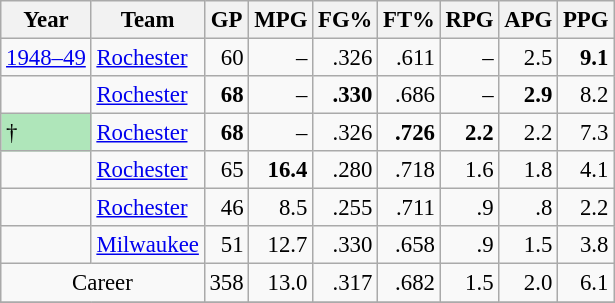<table class="wikitable sortable" style="font-size:95%; text-align:right;">
<tr>
<th>Year</th>
<th>Team</th>
<th>GP</th>
<th>MPG</th>
<th>FG%</th>
<th>FT%</th>
<th>RPG</th>
<th>APG</th>
<th>PPG</th>
</tr>
<tr>
<td style="text-align:left;"><a href='#'>1948–49</a></td>
<td style="text-align:left;"><a href='#'>Rochester</a></td>
<td>60</td>
<td>–</td>
<td>.326</td>
<td>.611</td>
<td>–</td>
<td>2.5</td>
<td><strong>9.1</strong></td>
</tr>
<tr>
<td style="text-align:left;"></td>
<td style="text-align:left;"><a href='#'>Rochester</a></td>
<td><strong>68</strong></td>
<td>–</td>
<td><strong>.330</strong></td>
<td>.686</td>
<td>–</td>
<td><strong>2.9</strong></td>
<td>8.2</td>
</tr>
<tr>
<td style="text-align:left; background:#afe6ba;">†</td>
<td style="text-align:left;"><a href='#'>Rochester</a></td>
<td><strong>68</strong></td>
<td>–</td>
<td>.326</td>
<td><strong>.726</strong></td>
<td><strong>2.2</strong></td>
<td>2.2</td>
<td>7.3</td>
</tr>
<tr>
<td style="text-align:left;"></td>
<td style="text-align:left;"><a href='#'>Rochester</a></td>
<td>65</td>
<td><strong>16.4</strong></td>
<td>.280</td>
<td>.718</td>
<td>1.6</td>
<td>1.8</td>
<td>4.1</td>
</tr>
<tr>
<td style="text-align:left;"></td>
<td style="text-align:left;"><a href='#'>Rochester</a></td>
<td>46</td>
<td>8.5</td>
<td>.255</td>
<td>.711</td>
<td>.9</td>
<td>.8</td>
<td>2.2</td>
</tr>
<tr>
<td style="text-align:left;"></td>
<td style="text-align:left;"><a href='#'>Milwaukee</a></td>
<td>51</td>
<td>12.7</td>
<td>.330</td>
<td>.658</td>
<td>.9</td>
<td>1.5</td>
<td>3.8</td>
</tr>
<tr>
<td style="text-align:center;" colspan="2">Career</td>
<td>358</td>
<td>13.0</td>
<td>.317</td>
<td>.682</td>
<td>1.5</td>
<td>2.0</td>
<td>6.1</td>
</tr>
<tr>
</tr>
</table>
